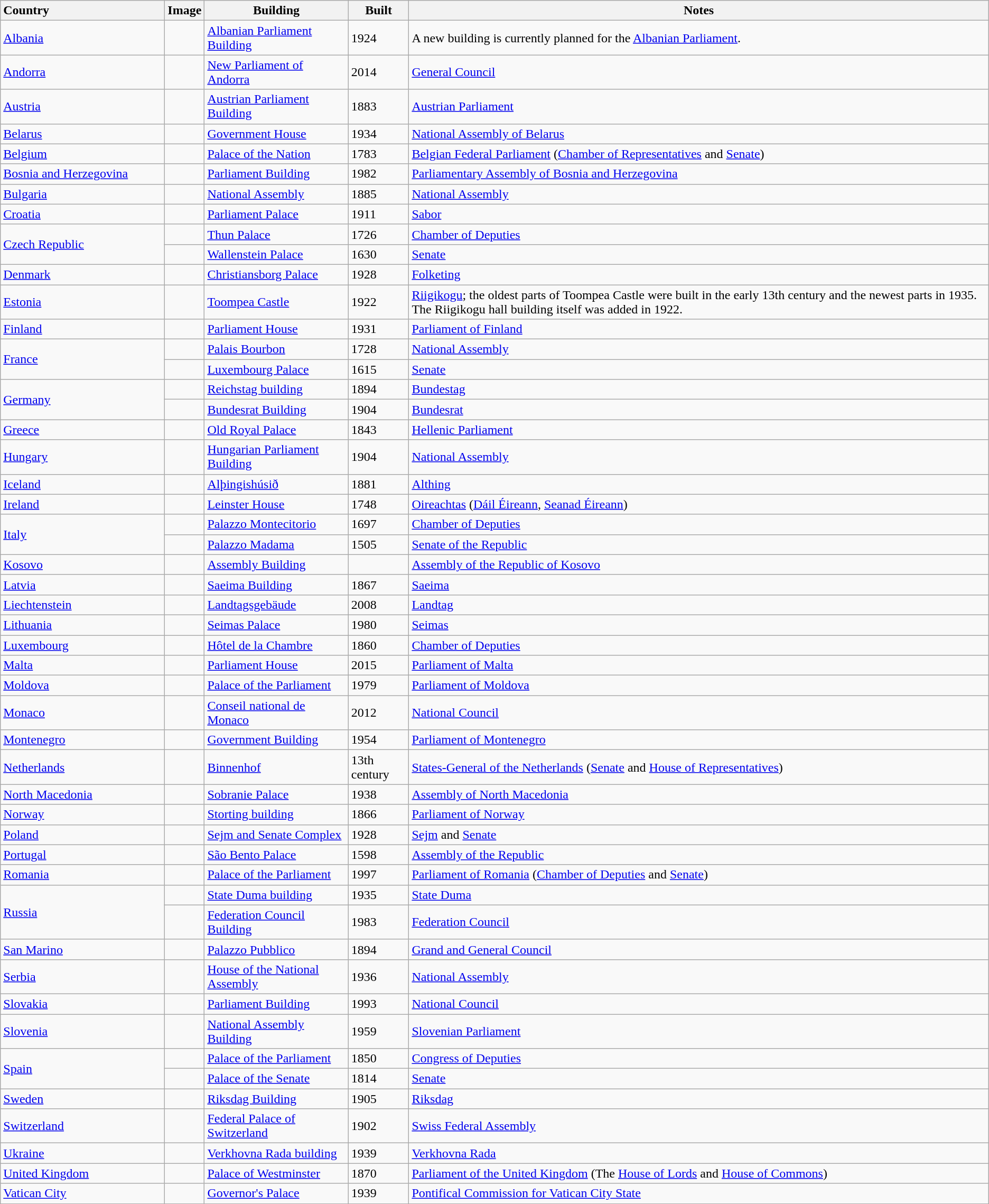<table class="wikitable sortable">
<tr>
<th style="text-align:left;width:200px">Country</th>
<th>Image</th>
<th>Building</th>
<th>Built</th>
<th>Notes</th>
</tr>
<tr>
<td><a href='#'>Albania</a></td>
<td></td>
<td><a href='#'>Albanian Parliament Building</a></td>
<td>1924</td>
<td>A new building is currently planned for the <a href='#'>Albanian Parliament</a>.</td>
</tr>
<tr>
<td><a href='#'>Andorra</a></td>
<td></td>
<td><a href='#'>New Parliament of Andorra</a></td>
<td>2014</td>
<td><a href='#'>General Council</a></td>
</tr>
<tr>
<td><a href='#'>Austria</a></td>
<td></td>
<td><a href='#'>Austrian Parliament Building</a></td>
<td>1883</td>
<td><a href='#'>Austrian Parliament</a></td>
</tr>
<tr>
<td><a href='#'>Belarus</a></td>
<td></td>
<td><a href='#'>Government House</a></td>
<td>1934</td>
<td><a href='#'>National Assembly of Belarus</a></td>
</tr>
<tr>
<td><a href='#'>Belgium</a></td>
<td></td>
<td><a href='#'>Palace of the Nation</a></td>
<td>1783</td>
<td><a href='#'>Belgian Federal Parliament</a> (<a href='#'>Chamber of Representatives</a> and <a href='#'>Senate</a>)</td>
</tr>
<tr>
<td><a href='#'>Bosnia and Herzegovina</a></td>
<td></td>
<td><a href='#'>Parliament Building</a></td>
<td>1982</td>
<td><a href='#'>Parliamentary Assembly of Bosnia and Herzegovina</a></td>
</tr>
<tr>
<td><a href='#'>Bulgaria</a></td>
<td></td>
<td><a href='#'>National Assembly</a></td>
<td>1885</td>
<td><a href='#'>National Assembly</a></td>
</tr>
<tr>
<td><a href='#'>Croatia</a></td>
<td></td>
<td><a href='#'>Parliament Palace</a></td>
<td>1911</td>
<td><a href='#'>Sabor</a></td>
</tr>
<tr>
<td rowspan="2"><a href='#'>Czech Republic</a></td>
<td></td>
<td><a href='#'>Thun Palace</a></td>
<td>1726</td>
<td><a href='#'>Chamber of Deputies</a></td>
</tr>
<tr>
<td></td>
<td><a href='#'>Wallenstein Palace</a></td>
<td>1630</td>
<td><a href='#'>Senate</a></td>
</tr>
<tr>
<td><a href='#'>Denmark</a></td>
<td></td>
<td><a href='#'>Christiansborg Palace</a></td>
<td>1928</td>
<td><a href='#'>Folketing</a></td>
</tr>
<tr>
<td><a href='#'>Estonia</a></td>
<td></td>
<td><a href='#'>Toompea Castle</a></td>
<td>1922</td>
<td><a href='#'>Riigikogu</a>; the oldest parts of Toompea Castle were built in the early 13th century and the newest parts in 1935. The Riigikogu hall building itself was added in 1922.</td>
</tr>
<tr>
<td><a href='#'>Finland</a></td>
<td></td>
<td><a href='#'>Parliament House</a></td>
<td>1931</td>
<td><a href='#'>Parliament of Finland</a></td>
</tr>
<tr>
<td rowspan="2"><a href='#'>France</a></td>
<td></td>
<td><a href='#'>Palais Bourbon</a></td>
<td>1728</td>
<td><a href='#'>National Assembly</a></td>
</tr>
<tr>
<td></td>
<td><a href='#'>Luxembourg Palace</a></td>
<td>1615</td>
<td><a href='#'>Senate</a></td>
</tr>
<tr>
<td rowspan="2"><a href='#'>Germany</a></td>
<td></td>
<td><a href='#'>Reichstag building</a></td>
<td>1894</td>
<td><a href='#'>Bundestag</a></td>
</tr>
<tr>
<td></td>
<td><a href='#'>Bundesrat Building</a></td>
<td>1904</td>
<td><a href='#'>Bundesrat</a></td>
</tr>
<tr>
<td><a href='#'>Greece</a></td>
<td></td>
<td><a href='#'>Old Royal Palace</a></td>
<td>1843</td>
<td><a href='#'>Hellenic Parliament</a></td>
</tr>
<tr>
<td><a href='#'>Hungary</a></td>
<td></td>
<td><a href='#'>Hungarian Parliament Building</a></td>
<td>1904</td>
<td><a href='#'>National Assembly</a></td>
</tr>
<tr>
<td><a href='#'>Iceland</a></td>
<td></td>
<td><a href='#'>Alþingishúsið</a></td>
<td>1881</td>
<td><a href='#'>Althing</a></td>
</tr>
<tr>
<td><a href='#'>Ireland</a></td>
<td></td>
<td><a href='#'>Leinster House</a></td>
<td>1748</td>
<td><a href='#'>Oireachtas</a> (<a href='#'>Dáil Éireann</a>, <a href='#'>Seanad Éireann</a>)</td>
</tr>
<tr>
<td rowspan="2"><a href='#'>Italy</a></td>
<td></td>
<td><a href='#'>Palazzo Montecitorio</a></td>
<td>1697</td>
<td><a href='#'>Chamber of Deputies</a></td>
</tr>
<tr>
<td></td>
<td><a href='#'>Palazzo Madama</a></td>
<td>1505</td>
<td><a href='#'>Senate of the Republic</a></td>
</tr>
<tr>
<td><a href='#'>Kosovo</a></td>
<td></td>
<td><a href='#'>Assembly Building</a></td>
<td></td>
<td><a href='#'>Assembly of the Republic of Kosovo</a></td>
</tr>
<tr>
<td><a href='#'>Latvia</a></td>
<td></td>
<td><a href='#'>Saeima Building</a></td>
<td>1867</td>
<td><a href='#'>Saeima</a></td>
</tr>
<tr>
<td><a href='#'>Liechtenstein</a></td>
<td></td>
<td><a href='#'>Landtagsgebäude</a></td>
<td>2008</td>
<td><a href='#'>Landtag</a></td>
</tr>
<tr>
<td><a href='#'>Lithuania</a></td>
<td></td>
<td><a href='#'>Seimas Palace</a></td>
<td>1980</td>
<td><a href='#'>Seimas</a></td>
</tr>
<tr>
<td><a href='#'>Luxembourg</a></td>
<td></td>
<td><a href='#'>Hôtel de la Chambre</a></td>
<td>1860</td>
<td><a href='#'>Chamber of Deputies</a></td>
</tr>
<tr>
<td><a href='#'>Malta</a></td>
<td></td>
<td><a href='#'>Parliament House</a></td>
<td>2015</td>
<td><a href='#'>Parliament of Malta</a></td>
</tr>
<tr>
<td><a href='#'>Moldova</a></td>
<td></td>
<td><a href='#'>Palace of the Parliament</a></td>
<td>1979</td>
<td><a href='#'>Parliament of Moldova</a></td>
</tr>
<tr>
<td><a href='#'>Monaco</a></td>
<td></td>
<td><a href='#'>Conseil national de Monaco</a></td>
<td>2012</td>
<td><a href='#'>National Council</a></td>
</tr>
<tr>
<td><a href='#'>Montenegro</a></td>
<td></td>
<td><a href='#'>Government Building</a></td>
<td>1954</td>
<td><a href='#'>Parliament of Montenegro</a></td>
</tr>
<tr>
<td><a href='#'>Netherlands</a></td>
<td></td>
<td><a href='#'>Binnenhof</a></td>
<td>13th century</td>
<td><a href='#'>States-General of the Netherlands</a> (<a href='#'>Senate</a> and <a href='#'>House of Representatives</a>)</td>
</tr>
<tr>
<td><a href='#'>North Macedonia</a></td>
<td></td>
<td><a href='#'>Sobranie Palace</a></td>
<td>1938</td>
<td><a href='#'>Assembly of North Macedonia</a></td>
</tr>
<tr>
<td><a href='#'>Norway</a></td>
<td></td>
<td><a href='#'>Storting building</a></td>
<td>1866</td>
<td><a href='#'>Parliament of Norway</a></td>
</tr>
<tr>
<td><a href='#'>Poland</a></td>
<td></td>
<td><a href='#'>Sejm and Senate Complex</a></td>
<td>1928</td>
<td><a href='#'>Sejm</a> and <a href='#'>Senate</a></td>
</tr>
<tr>
<td><a href='#'>Portugal</a></td>
<td></td>
<td><a href='#'>São Bento Palace</a></td>
<td>1598</td>
<td><a href='#'>Assembly of the Republic</a></td>
</tr>
<tr>
<td><a href='#'>Romania</a></td>
<td></td>
<td><a href='#'>Palace of the Parliament</a></td>
<td>1997</td>
<td><a href='#'>Parliament of Romania</a> (<a href='#'>Chamber of Deputies</a> and <a href='#'>Senate</a>)</td>
</tr>
<tr>
<td rowspan="2"><a href='#'>Russia</a></td>
<td></td>
<td><a href='#'>State Duma building</a></td>
<td>1935</td>
<td><a href='#'>State Duma</a></td>
</tr>
<tr>
<td></td>
<td><a href='#'>Federation Council Building</a></td>
<td>1983</td>
<td><a href='#'>Federation Council</a></td>
</tr>
<tr>
<td><a href='#'>San Marino</a></td>
<td></td>
<td><a href='#'>Palazzo Pubblico</a></td>
<td>1894</td>
<td><a href='#'>Grand and General Council</a></td>
</tr>
<tr>
<td><a href='#'>Serbia</a></td>
<td></td>
<td><a href='#'>House of the National Assembly</a></td>
<td>1936</td>
<td><a href='#'>National Assembly</a></td>
</tr>
<tr>
<td><a href='#'>Slovakia</a></td>
<td></td>
<td><a href='#'>Parliament Building</a></td>
<td>1993</td>
<td><a href='#'>National Council</a></td>
</tr>
<tr>
<td><a href='#'>Slovenia</a></td>
<td></td>
<td><a href='#'>National Assembly Building</a></td>
<td>1959</td>
<td><a href='#'>Slovenian Parliament</a></td>
</tr>
<tr>
<td rowspan="2"><a href='#'>Spain</a></td>
<td></td>
<td><a href='#'>Palace of the Parliament</a></td>
<td>1850</td>
<td><a href='#'>Congress of Deputies</a></td>
</tr>
<tr>
<td></td>
<td><a href='#'>Palace of the Senate</a></td>
<td>1814</td>
<td><a href='#'>Senate</a></td>
</tr>
<tr>
<td><a href='#'>Sweden</a></td>
<td></td>
<td><a href='#'>Riksdag Building</a></td>
<td>1905</td>
<td><a href='#'>Riksdag</a></td>
</tr>
<tr>
<td><a href='#'>Switzerland</a></td>
<td></td>
<td><a href='#'>Federal Palace of Switzerland</a></td>
<td>1902</td>
<td><a href='#'>Swiss Federal Assembly</a></td>
</tr>
<tr>
<td><a href='#'>Ukraine</a></td>
<td></td>
<td><a href='#'>Verkhovna Rada building</a></td>
<td>1939</td>
<td><a href='#'>Verkhovna Rada</a></td>
</tr>
<tr>
<td><a href='#'>United Kingdom</a></td>
<td></td>
<td><a href='#'>Palace of Westminster</a></td>
<td>1870</td>
<td><a href='#'>Parliament of the United Kingdom</a> (The <a href='#'>House of Lords</a> and <a href='#'>House of Commons</a>)</td>
</tr>
<tr>
<td><a href='#'>Vatican City</a></td>
<td></td>
<td><a href='#'>Governor's Palace</a></td>
<td>1939</td>
<td><a href='#'>Pontifical Commission for Vatican City State</a></td>
</tr>
</table>
